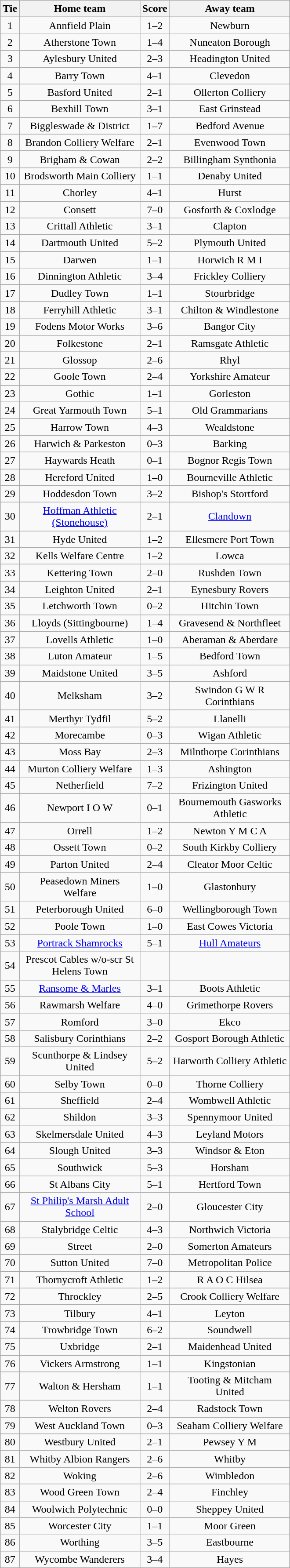<table class="wikitable" style="text-align:center;">
<tr>
<th width=20>Tie</th>
<th width=175>Home team</th>
<th width=20>Score</th>
<th width=175>Away team</th>
</tr>
<tr>
<td>1</td>
<td>Annfield Plain</td>
<td>1–2</td>
<td>Newburn</td>
</tr>
<tr>
<td>2</td>
<td>Atherstone Town</td>
<td>1–4</td>
<td>Nuneaton Borough</td>
</tr>
<tr>
<td>3</td>
<td>Aylesbury United</td>
<td>2–3</td>
<td>Headington United</td>
</tr>
<tr>
<td>4</td>
<td>Barry Town</td>
<td>4–1</td>
<td>Clevedon</td>
</tr>
<tr>
<td>5</td>
<td>Basford United</td>
<td>2–1</td>
<td>Ollerton Colliery</td>
</tr>
<tr>
<td>6</td>
<td>Bexhill Town</td>
<td>3–1</td>
<td>East Grinstead</td>
</tr>
<tr>
<td>7</td>
<td>Biggleswade & District</td>
<td>1–7</td>
<td>Bedford Avenue</td>
</tr>
<tr>
<td>8</td>
<td>Brandon Colliery Welfare</td>
<td>2–1</td>
<td>Evenwood Town</td>
</tr>
<tr>
<td>9</td>
<td>Brigham & Cowan</td>
<td>2–2</td>
<td>Billingham Synthonia</td>
</tr>
<tr>
<td>10</td>
<td>Brodsworth Main Colliery</td>
<td>1–1</td>
<td>Denaby United</td>
</tr>
<tr>
<td>11</td>
<td>Chorley</td>
<td>4–1</td>
<td>Hurst</td>
</tr>
<tr>
<td>12</td>
<td>Consett</td>
<td>7–0</td>
<td>Gosforth & Coxlodge</td>
</tr>
<tr>
<td>13</td>
<td>Crittall Athletic</td>
<td>3–1</td>
<td>Clapton</td>
</tr>
<tr>
<td>14</td>
<td>Dartmouth United</td>
<td>5–2</td>
<td>Plymouth United</td>
</tr>
<tr>
<td>15</td>
<td>Darwen</td>
<td>1–1</td>
<td>Horwich R M I</td>
</tr>
<tr>
<td>16</td>
<td>Dinnington Athletic</td>
<td>3–4</td>
<td>Frickley Colliery</td>
</tr>
<tr>
<td>17</td>
<td>Dudley Town</td>
<td>1–1</td>
<td>Stourbridge</td>
</tr>
<tr>
<td>18</td>
<td>Ferryhill Athletic</td>
<td>3–1</td>
<td>Chilton & Windlestone</td>
</tr>
<tr>
<td>19</td>
<td>Fodens Motor Works</td>
<td>3–6</td>
<td>Bangor City</td>
</tr>
<tr>
<td>20</td>
<td>Folkestone</td>
<td>2–1</td>
<td>Ramsgate Athletic</td>
</tr>
<tr>
<td>21</td>
<td>Glossop</td>
<td>2–6</td>
<td>Rhyl</td>
</tr>
<tr>
<td>22</td>
<td>Goole Town</td>
<td>2–4</td>
<td>Yorkshire Amateur</td>
</tr>
<tr>
<td>23</td>
<td>Gothic</td>
<td>1–1</td>
<td>Gorleston</td>
</tr>
<tr>
<td>24</td>
<td>Great Yarmouth Town</td>
<td>5–1</td>
<td>Old Grammarians</td>
</tr>
<tr>
<td>25</td>
<td>Harrow Town</td>
<td>4–3</td>
<td>Wealdstone</td>
</tr>
<tr>
<td>26</td>
<td>Harwich & Parkeston</td>
<td>0–3</td>
<td>Barking</td>
</tr>
<tr>
<td>27</td>
<td>Haywards Heath</td>
<td>0–1</td>
<td>Bognor Regis Town</td>
</tr>
<tr>
<td>28</td>
<td>Hereford United</td>
<td>1–0</td>
<td>Bourneville Athletic</td>
</tr>
<tr>
<td>29</td>
<td>Hoddesdon Town</td>
<td>3–2</td>
<td>Bishop's Stortford</td>
</tr>
<tr>
<td>30</td>
<td><a href='#'>Hoffman Athletic (Stonehouse)</a></td>
<td>2–1</td>
<td><a href='#'>Clandown</a></td>
</tr>
<tr>
<td>31</td>
<td>Hyde United</td>
<td>1–2</td>
<td>Ellesmere Port Town</td>
</tr>
<tr>
<td>32</td>
<td>Kells Welfare Centre</td>
<td>1–2</td>
<td>Lowca</td>
</tr>
<tr>
<td>33</td>
<td>Kettering Town</td>
<td>2–0</td>
<td>Rushden Town</td>
</tr>
<tr>
<td>34</td>
<td>Leighton United</td>
<td>2–1</td>
<td>Eynesbury Rovers</td>
</tr>
<tr>
<td>35</td>
<td>Letchworth Town</td>
<td>0–2</td>
<td>Hitchin Town</td>
</tr>
<tr>
<td>36</td>
<td>Lloyds (Sittingbourne)</td>
<td>1–4</td>
<td>Gravesend & Northfleet</td>
</tr>
<tr>
<td>37</td>
<td>Lovells Athletic</td>
<td>1–0</td>
<td>Aberaman & Aberdare</td>
</tr>
<tr>
<td>38</td>
<td>Luton Amateur</td>
<td>1–5</td>
<td>Bedford Town</td>
</tr>
<tr>
<td>39</td>
<td>Maidstone United</td>
<td>3–5</td>
<td>Ashford</td>
</tr>
<tr>
<td>40</td>
<td>Melksham</td>
<td>3–2</td>
<td>Swindon G W R Corinthians</td>
</tr>
<tr>
<td>41</td>
<td>Merthyr Tydfil</td>
<td>5–2</td>
<td>Llanelli</td>
</tr>
<tr>
<td>42</td>
<td>Morecambe</td>
<td>0–3</td>
<td>Wigan Athletic</td>
</tr>
<tr>
<td>43</td>
<td>Moss Bay</td>
<td>2–3</td>
<td>Milnthorpe Corinthians</td>
</tr>
<tr>
<td>44</td>
<td>Murton Colliery Welfare</td>
<td>1–3</td>
<td>Ashington</td>
</tr>
<tr>
<td>45</td>
<td>Netherfield</td>
<td>7–2</td>
<td>Frizington United</td>
</tr>
<tr>
<td>46</td>
<td>Newport I O W</td>
<td>0–1</td>
<td>Bournemouth Gasworks Athletic</td>
</tr>
<tr>
<td>47</td>
<td>Orrell</td>
<td>1–2</td>
<td>Newton Y M C A</td>
</tr>
<tr>
<td>48</td>
<td>Ossett Town</td>
<td>0–2</td>
<td>South Kirkby Colliery</td>
</tr>
<tr>
<td>49</td>
<td>Parton United</td>
<td>2–4</td>
<td>Cleator Moor Celtic</td>
</tr>
<tr>
<td>50</td>
<td>Peasedown Miners Welfare</td>
<td>1–0</td>
<td>Glastonbury</td>
</tr>
<tr>
<td>51</td>
<td>Peterborough United</td>
<td>6–0</td>
<td>Wellingborough Town</td>
</tr>
<tr>
<td>52</td>
<td>Poole Town</td>
<td>1–0</td>
<td>East Cowes Victoria</td>
</tr>
<tr>
<td>53</td>
<td><a href='#'>Portrack Shamrocks</a></td>
<td>5–1</td>
<td><a href='#'>Hull Amateurs</a></td>
</tr>
<tr>
<td>54</td>
<td>Prescot Cables w/o-scr St Helens Town</td>
<td></td>
<td></td>
</tr>
<tr>
<td>55</td>
<td><a href='#'>Ransome & Marles</a></td>
<td>3–1</td>
<td>Boots Athletic</td>
</tr>
<tr>
<td>56</td>
<td>Rawmarsh Welfare</td>
<td>4–0</td>
<td>Grimethorpe Rovers</td>
</tr>
<tr>
<td>57</td>
<td>Romford</td>
<td>3–0</td>
<td>Ekco</td>
</tr>
<tr>
<td>58</td>
<td>Salisbury Corinthians</td>
<td>2–2</td>
<td>Gosport Borough Athletic</td>
</tr>
<tr>
<td>59</td>
<td>Scunthorpe & Lindsey United</td>
<td>5–2</td>
<td>Harworth Colliery Athletic</td>
</tr>
<tr>
<td>60</td>
<td>Selby Town</td>
<td>0–0</td>
<td>Thorne Colliery</td>
</tr>
<tr>
<td>61</td>
<td>Sheffield</td>
<td>2–4</td>
<td>Wombwell Athletic</td>
</tr>
<tr>
<td>62</td>
<td>Shildon</td>
<td>3–3</td>
<td>Spennymoor United</td>
</tr>
<tr>
<td>63</td>
<td>Skelmersdale United</td>
<td>4–3</td>
<td>Leyland Motors</td>
</tr>
<tr>
<td>64</td>
<td>Slough United</td>
<td>3–3</td>
<td>Windsor & Eton</td>
</tr>
<tr>
<td>65</td>
<td>Southwick</td>
<td>5–3</td>
<td>Horsham</td>
</tr>
<tr>
<td>66</td>
<td>St Albans City</td>
<td>5–1</td>
<td>Hertford Town</td>
</tr>
<tr>
<td>67</td>
<td><a href='#'>St Philip's Marsh Adult School</a></td>
<td>2–0</td>
<td>Gloucester City</td>
</tr>
<tr>
<td>68</td>
<td>Stalybridge Celtic</td>
<td>4–3</td>
<td>Northwich Victoria</td>
</tr>
<tr>
<td>69</td>
<td>Street</td>
<td>2–0</td>
<td>Somerton Amateurs</td>
</tr>
<tr>
<td>70</td>
<td>Sutton United</td>
<td>7–0</td>
<td>Metropolitan Police</td>
</tr>
<tr>
<td>71</td>
<td>Thornycroft Athletic</td>
<td>1–2</td>
<td>R A O C Hilsea</td>
</tr>
<tr>
<td>72</td>
<td>Throckley</td>
<td>2–5</td>
<td>Crook Colliery Welfare</td>
</tr>
<tr>
<td>73</td>
<td>Tilbury</td>
<td>4–1</td>
<td>Leyton</td>
</tr>
<tr>
<td>74</td>
<td>Trowbridge Town</td>
<td>6–2</td>
<td>Soundwell</td>
</tr>
<tr>
<td>75</td>
<td>Uxbridge</td>
<td>2–1</td>
<td>Maidenhead United</td>
</tr>
<tr>
<td>76</td>
<td>Vickers Armstrong</td>
<td>1–1</td>
<td>Kingstonian</td>
</tr>
<tr>
<td>77</td>
<td>Walton & Hersham</td>
<td>1–1</td>
<td>Tooting & Mitcham United</td>
</tr>
<tr>
<td>78</td>
<td>Welton Rovers</td>
<td>2–4</td>
<td>Radstock Town</td>
</tr>
<tr>
<td>79</td>
<td>West Auckland Town</td>
<td>0–3</td>
<td>Seaham Colliery Welfare</td>
</tr>
<tr>
<td>80</td>
<td>Westbury United</td>
<td>2–1</td>
<td>Pewsey Y M</td>
</tr>
<tr>
<td>81</td>
<td>Whitby Albion Rangers</td>
<td>2–6</td>
<td>Whitby</td>
</tr>
<tr>
<td>82</td>
<td>Woking</td>
<td>2–6</td>
<td>Wimbledon</td>
</tr>
<tr>
<td>83</td>
<td>Wood Green Town</td>
<td>2–4</td>
<td>Finchley</td>
</tr>
<tr>
<td>84</td>
<td>Woolwich Polytechnic</td>
<td>0–0</td>
<td>Sheppey United</td>
</tr>
<tr>
<td>85</td>
<td>Worcester City</td>
<td>1–1</td>
<td>Moor Green</td>
</tr>
<tr>
<td>86</td>
<td>Worthing</td>
<td>3–5</td>
<td>Eastbourne</td>
</tr>
<tr>
<td>87</td>
<td>Wycombe Wanderers</td>
<td>3–4</td>
<td>Hayes</td>
</tr>
</table>
